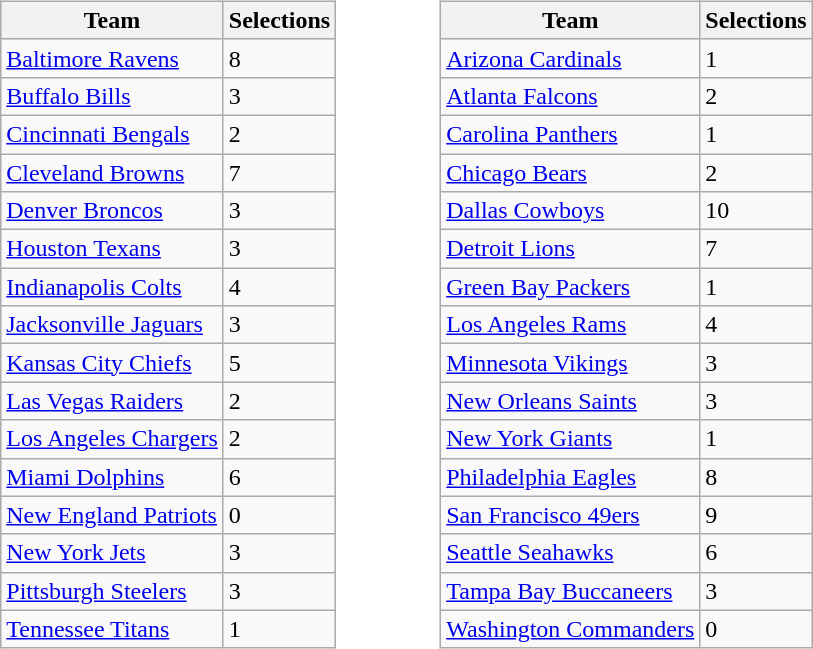<table border=0>
<tr style="vertical-align:top">
<td style="padding-left:50px"><br><table class="wikitable sortable">
<tr>
<th>Team</th>
<th>Selections</th>
</tr>
<tr>
<td><a href='#'>Baltimore Ravens</a></td>
<td>8</td>
</tr>
<tr>
<td><a href='#'>Buffalo Bills</a></td>
<td>3</td>
</tr>
<tr>
<td><a href='#'>Cincinnati Bengals</a></td>
<td>2</td>
</tr>
<tr>
<td><a href='#'>Cleveland Browns</a></td>
<td>7</td>
</tr>
<tr>
<td><a href='#'>Denver Broncos</a></td>
<td>3</td>
</tr>
<tr>
<td><a href='#'>Houston Texans</a></td>
<td>3</td>
</tr>
<tr>
<td><a href='#'>Indianapolis Colts</a></td>
<td>4</td>
</tr>
<tr>
<td><a href='#'>Jacksonville Jaguars</a></td>
<td>3</td>
</tr>
<tr>
<td><a href='#'>Kansas City Chiefs</a></td>
<td>5</td>
</tr>
<tr>
<td><a href='#'>Las Vegas Raiders</a></td>
<td>2</td>
</tr>
<tr>
<td><a href='#'>Los Angeles Chargers</a></td>
<td>2</td>
</tr>
<tr>
<td><a href='#'>Miami Dolphins</a></td>
<td>6</td>
</tr>
<tr>
<td><a href='#'>New England Patriots</a></td>
<td>0</td>
</tr>
<tr>
<td><a href='#'>New York Jets</a></td>
<td>3</td>
</tr>
<tr>
<td><a href='#'>Pittsburgh Steelers</a></td>
<td>3</td>
</tr>
<tr>
<td><a href='#'>Tennessee Titans</a></td>
<td>1</td>
</tr>
</table>
</td>
<td style="padding-left:50px"><br><table class="wikitable sortable">
<tr>
<th>Team</th>
<th>Selections</th>
</tr>
<tr>
<td><a href='#'>Arizona Cardinals</a></td>
<td>1</td>
</tr>
<tr>
<td><a href='#'>Atlanta Falcons</a></td>
<td>2</td>
</tr>
<tr>
<td><a href='#'>Carolina Panthers</a></td>
<td>1</td>
</tr>
<tr>
<td><a href='#'>Chicago Bears</a></td>
<td>2</td>
</tr>
<tr>
<td><a href='#'>Dallas Cowboys</a></td>
<td>10</td>
</tr>
<tr>
<td><a href='#'>Detroit Lions</a></td>
<td>7</td>
</tr>
<tr>
<td><a href='#'>Green Bay Packers</a></td>
<td>1</td>
</tr>
<tr>
<td><a href='#'>Los Angeles Rams</a></td>
<td>4</td>
</tr>
<tr>
<td><a href='#'>Minnesota Vikings</a></td>
<td>3</td>
</tr>
<tr>
<td><a href='#'>New Orleans Saints</a></td>
<td>3</td>
</tr>
<tr>
<td><a href='#'>New York Giants</a></td>
<td>1</td>
</tr>
<tr>
<td><a href='#'>Philadelphia Eagles</a></td>
<td>8</td>
</tr>
<tr>
<td><a href='#'>San Francisco 49ers</a></td>
<td>9</td>
</tr>
<tr>
<td><a href='#'>Seattle Seahawks</a></td>
<td>6</td>
</tr>
<tr>
<td><a href='#'>Tampa Bay Buccaneers</a></td>
<td>3</td>
</tr>
<tr>
<td><a href='#'>Washington Commanders</a></td>
<td>0</td>
</tr>
</table>
</td>
</tr>
</table>
